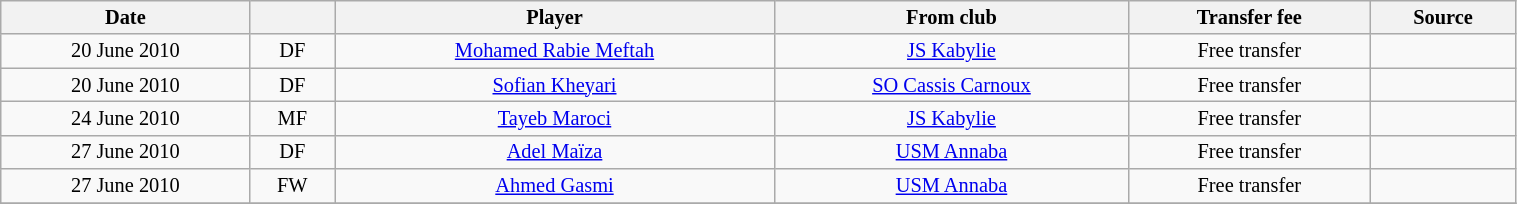<table class="wikitable sortable" style="width:80%; text-align:center; font-size:85%; text-align:centre;">
<tr>
<th>Date</th>
<th></th>
<th>Player</th>
<th>From club</th>
<th>Transfer fee</th>
<th>Source</th>
</tr>
<tr>
<td>20 June 2010</td>
<td>DF</td>
<td> <a href='#'>Mohamed Rabie Meftah</a></td>
<td><a href='#'>JS Kabylie</a></td>
<td>Free transfer</td>
<td></td>
</tr>
<tr>
<td>20 June 2010</td>
<td>DF</td>
<td> <a href='#'>Sofian Kheyari</a></td>
<td> <a href='#'>SO Cassis Carnoux</a></td>
<td>Free transfer</td>
<td></td>
</tr>
<tr>
<td>24 June 2010</td>
<td>MF</td>
<td> <a href='#'>Tayeb Maroci</a></td>
<td><a href='#'>JS Kabylie</a></td>
<td>Free transfer</td>
<td></td>
</tr>
<tr>
<td>27 June 2010</td>
<td>DF</td>
<td> <a href='#'>Adel Maïza</a></td>
<td><a href='#'>USM Annaba</a></td>
<td>Free transfer</td>
<td></td>
</tr>
<tr>
<td>27 June 2010</td>
<td>FW</td>
<td> <a href='#'>Ahmed Gasmi</a></td>
<td><a href='#'>USM Annaba</a></td>
<td>Free transfer</td>
<td></td>
</tr>
<tr>
</tr>
</table>
